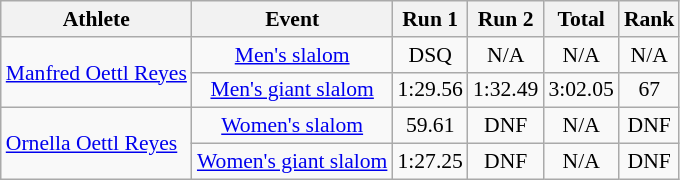<table class="wikitable" style="font-size:90%">
<tr>
<th>Athlete</th>
<th>Event</th>
<th>Run 1</th>
<th>Run 2</th>
<th>Total</th>
<th>Rank</th>
</tr>
<tr>
<td rowspan=2><a href='#'>Manfred Oettl Reyes</a></td>
<td align="center"><a href='#'>Men's slalom</a></td>
<td align="center">DSQ</td>
<td align="center">N/A</td>
<td align="center">N/A</td>
<td align="center">N/A</td>
</tr>
<tr>
<td align="center"><a href='#'>Men's giant slalom</a></td>
<td align="center">1:29.56</td>
<td align="center">1:32.49</td>
<td align="center">3:02.05</td>
<td align="center">67</td>
</tr>
<tr>
<td rowspan=2><a href='#'>Ornella Oettl Reyes</a></td>
<td align="center"><a href='#'>Women's slalom</a></td>
<td align="center">59.61</td>
<td align="center">DNF</td>
<td align="center">N/A</td>
<td align="center">DNF</td>
</tr>
<tr>
<td align="center"><a href='#'>Women's giant slalom</a></td>
<td align="center">1:27.25</td>
<td align="center">DNF</td>
<td align="center">N/A</td>
<td align="center">DNF</td>
</tr>
</table>
